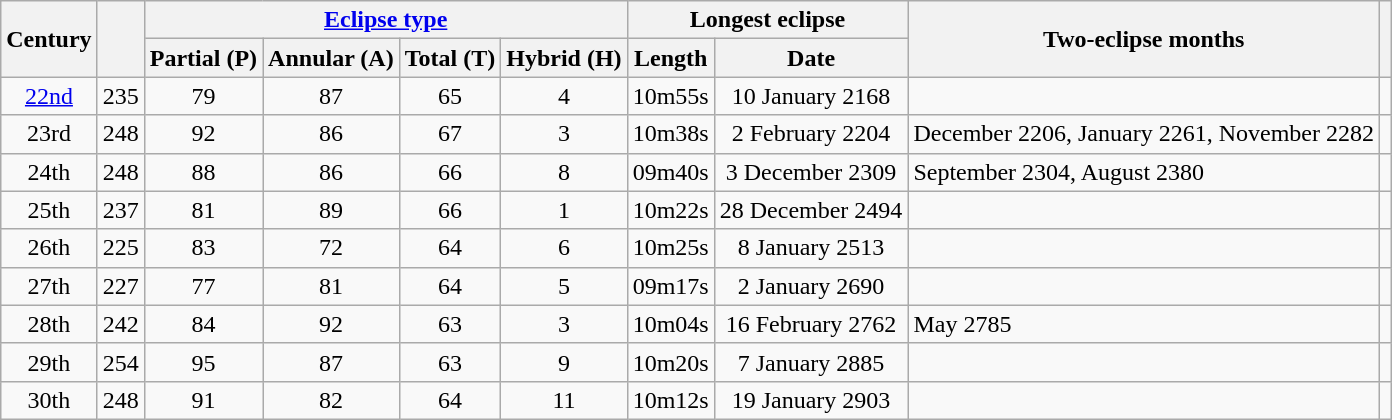<table class="wikitable sortable" style="text-align: center;">
<tr>
<th rowspan=2>Century</th>
<th rowspan=2></th>
<th colspan=4><a href='#'>Eclipse type</a></th>
<th colspan=2>Longest eclipse</th>
<th rowspan=2 class="unsortable">Two-eclipse months</th>
<th rowspan=2 class="unsortable"></th>
</tr>
<tr>
<th>Partial (P)</th>
<th>Annular (A)</th>
<th>Total (T)</th>
<th>Hybrid (H)</th>
<th>Length</th>
<th class="unsortable">Date</th>
</tr>
<tr>
<td><a href='#'>22nd</a></td>
<td>235</td>
<td>79</td>
<td>87</td>
<td>65</td>
<td>4</td>
<td>10m55s</td>
<td>10 January 2168</td>
<td align=left></td>
<td></td>
</tr>
<tr>
<td>23rd</td>
<td>248</td>
<td>92</td>
<td>86</td>
<td>67</td>
<td>3</td>
<td>10m38s</td>
<td>2 February 2204</td>
<td align=left>December 2206, January 2261, November 2282</td>
<td></td>
</tr>
<tr>
<td>24th</td>
<td>248</td>
<td>88</td>
<td>86</td>
<td>66</td>
<td>8</td>
<td>09m40s</td>
<td>3 December 2309</td>
<td align=left>September 2304, August 2380</td>
<td></td>
</tr>
<tr>
<td>25th</td>
<td>237</td>
<td>81</td>
<td>89</td>
<td>66</td>
<td>1</td>
<td>10m22s</td>
<td>28 December 2494</td>
<td align=left></td>
<td></td>
</tr>
<tr>
<td>26th</td>
<td>225</td>
<td>83</td>
<td>72</td>
<td>64</td>
<td>6</td>
<td>10m25s</td>
<td>8 January 2513</td>
<td align=left></td>
<td></td>
</tr>
<tr>
<td>27th</td>
<td>227</td>
<td>77</td>
<td>81</td>
<td>64</td>
<td>5</td>
<td>09m17s</td>
<td>2 January 2690</td>
<td align=left></td>
<td></td>
</tr>
<tr>
<td>28th</td>
<td>242</td>
<td>84</td>
<td>92</td>
<td>63</td>
<td>3</td>
<td>10m04s</td>
<td>16 February 2762</td>
<td align=left>May 2785</td>
<td></td>
</tr>
<tr>
<td>29th</td>
<td>254</td>
<td>95</td>
<td>87</td>
<td>63</td>
<td>9</td>
<td>10m20s</td>
<td>7 January 2885</td>
<td align=left></td>
<td></td>
</tr>
<tr>
<td>30th</td>
<td>248</td>
<td>91</td>
<td>82</td>
<td>64</td>
<td>11</td>
<td>10m12s</td>
<td>19 January 2903</td>
<td align=left></td>
<td></td>
</tr>
</table>
